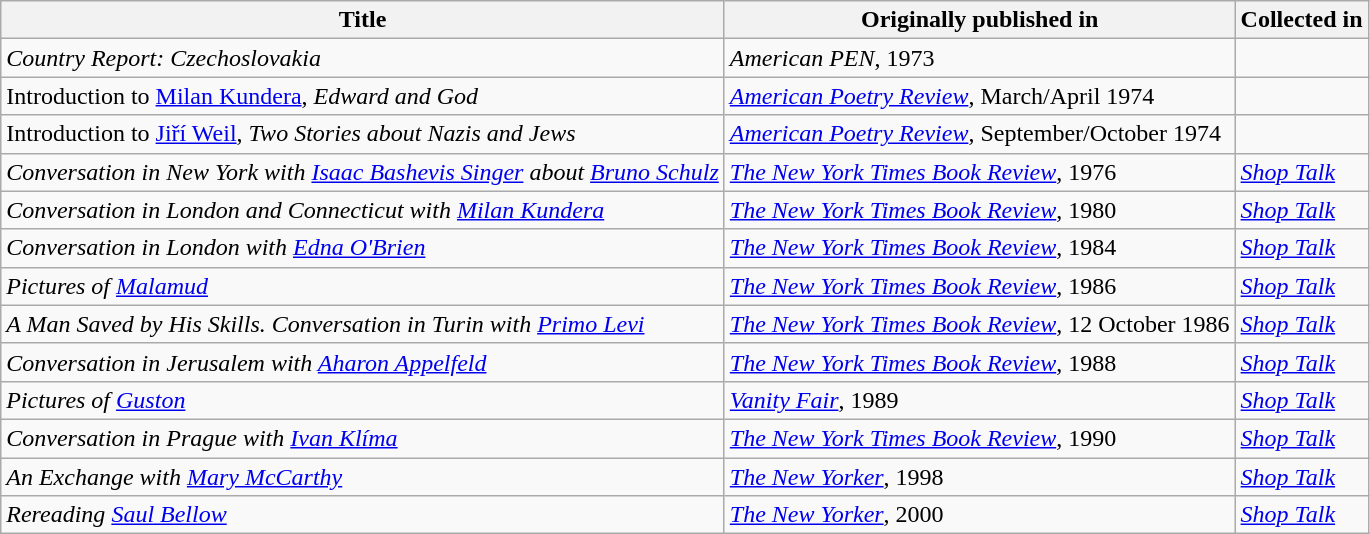<table class="wikitable sortable">
<tr>
<th>Title</th>
<th>Originally published in</th>
<th>Collected in</th>
</tr>
<tr>
<td><em>Country Report: Czechoslovakia</em></td>
<td><em>American PEN</em>, 1973</td>
<td></td>
</tr>
<tr>
<td>Introduction to <a href='#'>Milan Kundera</a>, <em>Edward and God</em></td>
<td><em><a href='#'>American Poetry Review</a></em>, March/April 1974</td>
<td></td>
</tr>
<tr>
<td>Introduction to <a href='#'>Jiří Weil</a>, <em>Two Stories about Nazis and Jews</em></td>
<td><em><a href='#'>American Poetry Review</a></em>, September/October 1974</td>
<td></td>
</tr>
<tr>
<td><em>Conversation in New York with <a href='#'>Isaac Bashevis Singer</a> about <a href='#'>Bruno Schulz</a></em></td>
<td><em><a href='#'>The New York Times Book Review</a></em>, 1976</td>
<td><em><a href='#'>Shop Talk</a></em></td>
</tr>
<tr>
<td><em>Conversation in London and Connecticut with <a href='#'>Milan Kundera</a></em></td>
<td><em><a href='#'>The New York Times Book Review</a></em>, 1980</td>
<td><em><a href='#'>Shop Talk</a></em></td>
</tr>
<tr>
<td><em>Conversation in London with <a href='#'>Edna O'Brien</a></em></td>
<td><em><a href='#'>The New York Times Book Review</a></em>, 1984</td>
<td><em><a href='#'>Shop Talk</a></em></td>
</tr>
<tr>
<td><em>Pictures of <a href='#'>Malamud</a></em></td>
<td><em><a href='#'>The New York Times Book Review</a></em>, 1986</td>
<td><em><a href='#'>Shop Talk</a></em></td>
</tr>
<tr>
<td><em>A Man Saved by His Skills. Conversation in Turin with <a href='#'>Primo Levi</a></em></td>
<td><em><a href='#'>The New York Times Book Review</a></em>, 12 October 1986</td>
<td><em><a href='#'>Shop Talk</a></em></td>
</tr>
<tr>
<td><em>Conversation in Jerusalem with <a href='#'>Aharon Appelfeld</a></em></td>
<td><em><a href='#'>The New York Times Book Review</a></em>, 1988</td>
<td><em><a href='#'>Shop Talk</a></em></td>
</tr>
<tr>
<td><em>Pictures of <a href='#'>Guston</a></em></td>
<td><em><a href='#'>Vanity Fair</a></em>, 1989</td>
<td><em><a href='#'>Shop Talk</a></em></td>
</tr>
<tr>
<td><em>Conversation in Prague with <a href='#'>Ivan Klíma</a></em></td>
<td><em><a href='#'>The New York Times Book Review</a></em>, 1990</td>
<td><em><a href='#'>Shop Talk</a></em></td>
</tr>
<tr>
<td><em>An Exchange with <a href='#'>Mary McCarthy</a></em></td>
<td><em><a href='#'>The New Yorker</a></em>, 1998</td>
<td><em><a href='#'>Shop Talk</a></em></td>
</tr>
<tr>
<td><em>Rereading <a href='#'>Saul Bellow</a></em></td>
<td><em><a href='#'>The New Yorker</a></em>, 2000</td>
<td><em><a href='#'>Shop Talk</a></em></td>
</tr>
</table>
